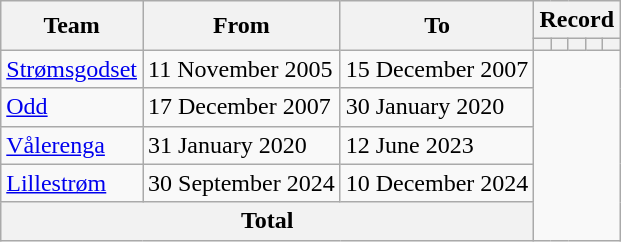<table class=wikitable style="text-align:center">
<tr>
<th rowspan=2>Team</th>
<th rowspan=2>From</th>
<th rowspan=2>To</th>
<th colspan=5>Record</th>
</tr>
<tr>
<th></th>
<th></th>
<th></th>
<th></th>
<th></th>
</tr>
<tr>
<td align=left><a href='#'>Strømsgodset</a></td>
<td align=left>11 November 2005</td>
<td align=left>15 December 2007<br></td>
</tr>
<tr>
<td align=left><a href='#'>Odd</a></td>
<td align=left>17 December 2007</td>
<td align=left>30 January 2020<br></td>
</tr>
<tr>
<td align=left><a href='#'>Vålerenga</a></td>
<td align=left>31 January 2020</td>
<td align=left>12 June 2023<br></td>
</tr>
<tr>
<td align=left><a href='#'>Lillestrøm</a></td>
<td align=left>30 September 2024</td>
<td align=left>10 December 2024<br></td>
</tr>
<tr>
<th colspan=3>Total<br></th>
</tr>
</table>
